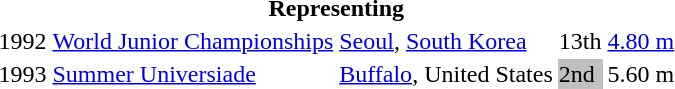<table>
<tr>
<th colspan="6">Representing </th>
</tr>
<tr>
<td>1992</td>
<td><a href='#'>World Junior Championships</a></td>
<td><a href='#'>Seoul</a>, <a href='#'>South Korea</a></td>
<td>13th</td>
<td><a href='#'>4.80 m</a></td>
</tr>
<tr>
<td>1993</td>
<td><a href='#'>Summer Universiade</a></td>
<td><a href='#'>Buffalo</a>, United States</td>
<td style="background:silver;">2nd</td>
<td>5.60 m</td>
</tr>
</table>
